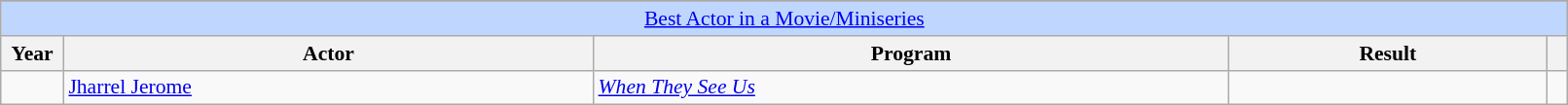<table class="wikitable plainrowheaders" style="font-size: 90%" width=85%>
<tr>
</tr>
<tr ---- bgcolor="#bfd7ff">
<td colspan=6 align=center><a href='#'>Best Actor in a Movie/Miniseries</a></td>
</tr>
<tr ---- bgcolor="#ebf5ff">
<th scope="col" style="width:2%;">Year</th>
<th scope="col" style="width:25%;">Actor</th>
<th scope="col" style="width:30%;">Program</th>
<th scope="col" style="width:15%;">Result</th>
<th scope="col" class="unsortable" style="width:1%;"></th>
</tr>
<tr>
<td></td>
<td><a href='#'>Jharrel Jerome</a></td>
<td><em><a href='#'>When They See Us</a></em></td>
<td></td>
<td></td>
</tr>
</table>
